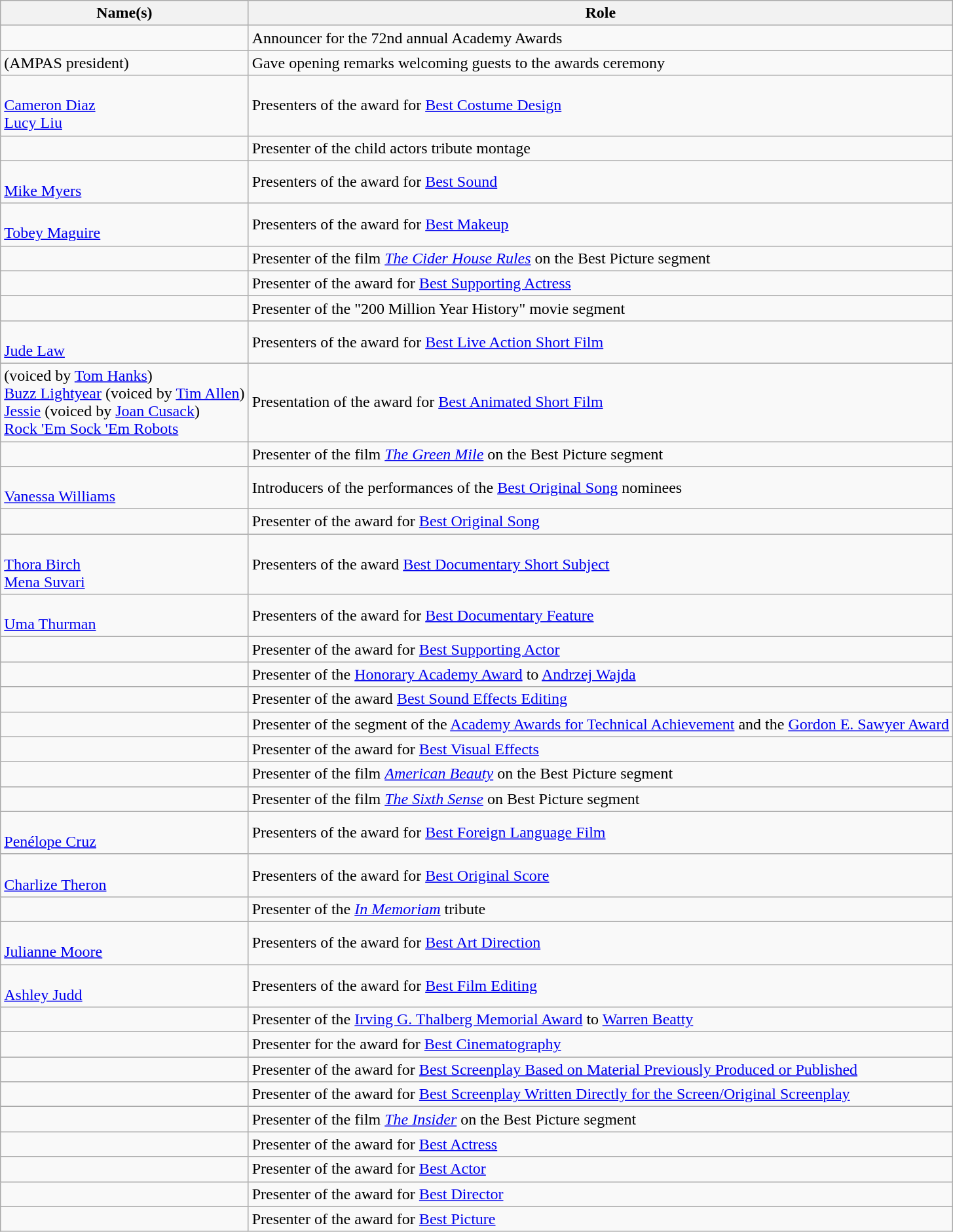<table class="wikitable sortable">
<tr>
<th>Name(s)</th>
<th>Role</th>
</tr>
<tr>
<td></td>
<td>Announcer for the 72nd annual Academy Awards</td>
</tr>
<tr>
<td> (AMPAS president)</td>
<td>Gave opening remarks welcoming guests to the awards ceremony</td>
</tr>
<tr>
<td><br><a href='#'>Cameron Diaz</a><br><a href='#'>Lucy Liu</a></td>
<td>Presenters of the award for <a href='#'>Best Costume Design</a></td>
</tr>
<tr>
<td></td>
<td>Presenter of the child actors tribute montage</td>
</tr>
<tr>
<td><br><a href='#'>Mike Myers</a></td>
<td>Presenters of the award for <a href='#'>Best Sound</a></td>
</tr>
<tr>
<td><br><a href='#'>Tobey Maguire</a></td>
<td>Presenters of the award for <a href='#'>Best Makeup</a></td>
</tr>
<tr>
<td></td>
<td>Presenter of the film <em><a href='#'>The Cider House Rules</a></em> on the Best Picture segment</td>
</tr>
<tr>
<td></td>
<td>Presenter of the award for <a href='#'>Best Supporting Actress</a></td>
</tr>
<tr>
<td></td>
<td>Presenter of the "200 Million Year History" movie segment</td>
</tr>
<tr>
<td><br><a href='#'>Jude Law</a></td>
<td>Presenters of the award for <a href='#'>Best Live Action Short Film</a></td>
</tr>
<tr>
<td> (voiced by <a href='#'>Tom Hanks</a>)<br><a href='#'>Buzz Lightyear</a> (voiced by <a href='#'>Tim Allen</a>)<br><a href='#'>Jessie</a> (voiced by <a href='#'>Joan Cusack</a>)<br><a href='#'>Rock 'Em Sock 'Em Robots</a></td>
<td>Presentation of the award for <a href='#'>Best Animated Short Film</a></td>
</tr>
<tr>
<td></td>
<td>Presenter of the film <em><a href='#'>The Green Mile</a></em> on the Best Picture segment</td>
</tr>
<tr>
<td><br><a href='#'>Vanessa Williams</a></td>
<td>Introducers of the performances of the <a href='#'>Best Original Song</a> nominees</td>
</tr>
<tr>
<td></td>
<td>Presenter of the award for <a href='#'>Best Original Song</a></td>
</tr>
<tr>
<td><br><a href='#'>Thora Birch</a><br><a href='#'>Mena Suvari</a></td>
<td>Presenters of the award <a href='#'>Best Documentary Short Subject</a></td>
</tr>
<tr>
<td><br><a href='#'>Uma Thurman</a></td>
<td>Presenters of the award for <a href='#'>Best Documentary Feature</a></td>
</tr>
<tr>
<td></td>
<td>Presenter of the award for <a href='#'>Best Supporting Actor</a></td>
</tr>
<tr>
<td></td>
<td>Presenter of the <a href='#'>Honorary Academy Award</a> to <a href='#'>Andrzej Wajda</a></td>
</tr>
<tr>
<td></td>
<td>Presenter of the award <a href='#'>Best Sound Effects Editing</a></td>
</tr>
<tr>
<td></td>
<td>Presenter of the segment of the <a href='#'>Academy Awards for Technical Achievement</a> and the <a href='#'>Gordon E. Sawyer Award</a></td>
</tr>
<tr>
<td></td>
<td>Presenter of the award for <a href='#'>Best Visual Effects</a></td>
</tr>
<tr>
<td></td>
<td>Presenter of the film <em><a href='#'>American Beauty</a></em> on the Best Picture segment</td>
</tr>
<tr>
<td></td>
<td>Presenter of the film <em><a href='#'>The Sixth Sense</a></em> on Best Picture segment</td>
</tr>
<tr>
<td><br><a href='#'>Penélope Cruz</a></td>
<td>Presenters of the award for <a href='#'>Best Foreign Language Film</a></td>
</tr>
<tr>
<td><br><a href='#'>Charlize Theron</a></td>
<td>Presenters of the award for <a href='#'>Best Original Score</a></td>
</tr>
<tr>
<td></td>
<td>Presenter of the <em><a href='#'>In Memoriam</a></em> tribute</td>
</tr>
<tr>
<td><br><a href='#'>Julianne Moore</a></td>
<td>Presenters of the award for <a href='#'>Best Art Direction</a></td>
</tr>
<tr>
<td><br><a href='#'>Ashley Judd</a></td>
<td>Presenters of the award for <a href='#'>Best Film Editing</a></td>
</tr>
<tr>
<td></td>
<td>Presenter of the <a href='#'>Irving G. Thalberg Memorial Award</a> to <a href='#'>Warren Beatty</a></td>
</tr>
<tr>
<td></td>
<td>Presenter for the award for <a href='#'>Best Cinematography</a></td>
</tr>
<tr>
<td></td>
<td>Presenter of the award for <a href='#'>Best Screenplay Based on Material Previously Produced or Published</a></td>
</tr>
<tr>
<td></td>
<td>Presenter of the award for <a href='#'>Best Screenplay Written Directly for the Screen/Original Screenplay</a></td>
</tr>
<tr>
<td></td>
<td>Presenter of the film <em><a href='#'>The Insider</a></em> on the Best Picture segment</td>
</tr>
<tr>
<td></td>
<td>Presenter of the award for <a href='#'>Best Actress</a></td>
</tr>
<tr>
<td></td>
<td>Presenter of the award for <a href='#'>Best Actor</a></td>
</tr>
<tr>
<td></td>
<td>Presenter of the award for <a href='#'>Best Director</a></td>
</tr>
<tr>
<td></td>
<td>Presenter of the award for <a href='#'>Best Picture</a></td>
</tr>
</table>
